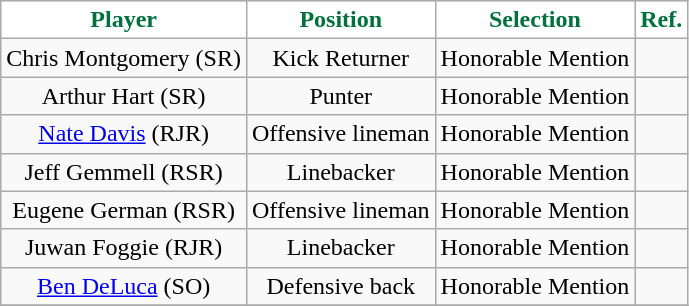<table class="wikitable sortable sortable" style="text-align: center">
<tr align=center>
<th style="background: white; color: #00703C">Player</th>
<th style="background: white; color: #00703C">Position</th>
<th style="background: white; color: #00703C">Selection</th>
<th style="background: white; color: #00703C" class="unsortable">Ref.</th>
</tr>
<tr>
<td>Chris Montgomery (SR)</td>
<td>Kick Returner</td>
<td>Honorable Mention</td>
<td></td>
</tr>
<tr>
<td>Arthur Hart (SR)</td>
<td>Punter</td>
<td>Honorable Mention</td>
<td></td>
</tr>
<tr>
<td><a href='#'>Nate Davis</a> (RJR)</td>
<td>Offensive lineman</td>
<td>Honorable Mention</td>
<td></td>
</tr>
<tr>
<td>Jeff Gemmell (RSR)</td>
<td>Linebacker</td>
<td>Honorable Mention</td>
<td></td>
</tr>
<tr>
<td>Eugene German (RSR)</td>
<td>Offensive lineman</td>
<td>Honorable Mention</td>
<td></td>
</tr>
<tr>
<td>Juwan Foggie (RJR)</td>
<td>Linebacker</td>
<td>Honorable Mention</td>
<td></td>
</tr>
<tr>
<td><a href='#'>Ben DeLuca</a> (SO)</td>
<td>Defensive back</td>
<td>Honorable Mention</td>
<td></td>
</tr>
<tr>
</tr>
</table>
